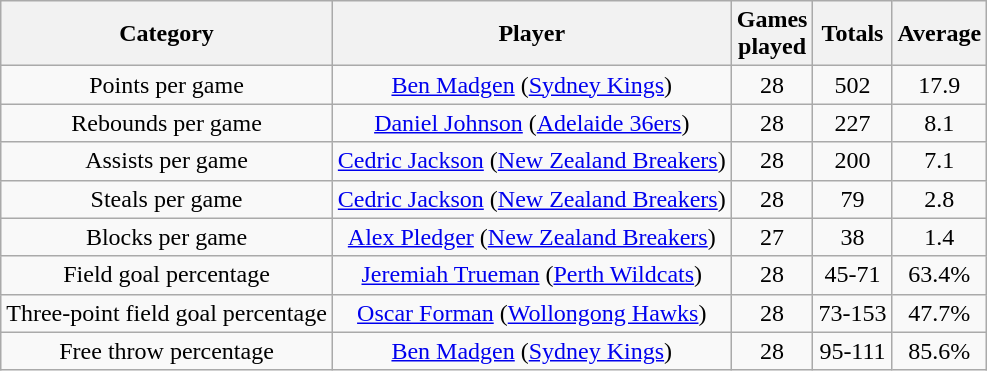<table class="wikitable" style="text-align:center">
<tr>
<th>Category</th>
<th>Player</th>
<th>Games<br>played</th>
<th>Totals</th>
<th>Average</th>
</tr>
<tr>
<td>Points per game</td>
<td><a href='#'>Ben Madgen</a> (<a href='#'>Sydney Kings</a>)</td>
<td>28</td>
<td>502</td>
<td>17.9</td>
</tr>
<tr>
<td>Rebounds per game</td>
<td><a href='#'>Daniel Johnson</a> (<a href='#'>Adelaide 36ers</a>)</td>
<td>28</td>
<td>227</td>
<td>8.1</td>
</tr>
<tr>
<td>Assists per game</td>
<td><a href='#'>Cedric Jackson</a> (<a href='#'>New Zealand Breakers</a>)</td>
<td>28</td>
<td>200</td>
<td>7.1</td>
</tr>
<tr>
<td>Steals per game</td>
<td><a href='#'>Cedric Jackson</a> (<a href='#'>New Zealand Breakers</a>)</td>
<td>28</td>
<td>79</td>
<td>2.8</td>
</tr>
<tr>
<td>Blocks per game</td>
<td><a href='#'>Alex Pledger</a> (<a href='#'>New Zealand Breakers</a>)</td>
<td>27</td>
<td>38</td>
<td>1.4</td>
</tr>
<tr>
<td>Field goal percentage</td>
<td><a href='#'>Jeremiah Trueman</a> (<a href='#'>Perth Wildcats</a>)</td>
<td>28</td>
<td>45-71</td>
<td>63.4%</td>
</tr>
<tr>
<td>Three-point field goal percentage</td>
<td><a href='#'>Oscar Forman</a> (<a href='#'>Wollongong Hawks</a>)</td>
<td>28</td>
<td>73-153</td>
<td>47.7%</td>
</tr>
<tr>
<td>Free throw percentage</td>
<td><a href='#'>Ben Madgen</a> (<a href='#'>Sydney Kings</a>)</td>
<td>28</td>
<td>95-111</td>
<td>85.6%</td>
</tr>
</table>
